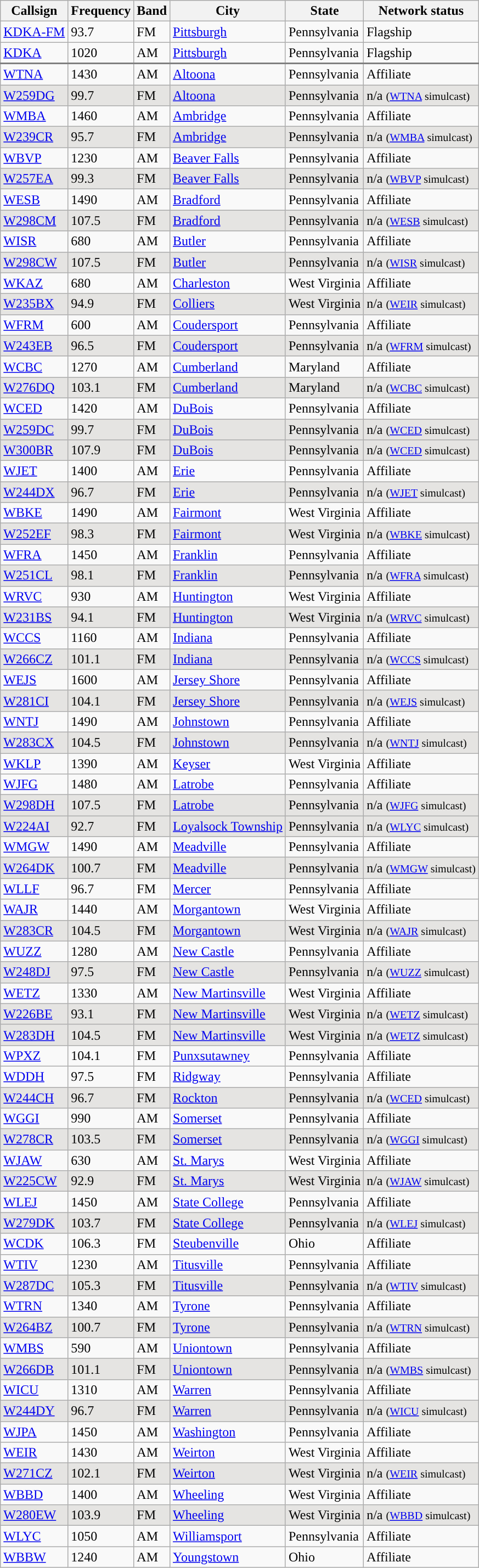<table class="wikitable sortable">
<tr>
<th>Callsign</th>
<th>Frequency</th>
<th>Band</th>
<th>City</th>
<th>State</th>
<th>Network status</th>
</tr>
<tr>
<td><a href='#'>KDKA-FM</a></td>
<td data-sort-value=093700>93.7</td>
<td>FM</td>
<td><a href='#'>Pittsburgh</a></td>
<td>Pennsylvania</td>
<td>Flagship</td>
</tr>
<tr style="border-bottom: 2px solid grey">
<td><a href='#'>KDKA</a></td>
<td data-sort-value=001020>1020</td>
<td>AM</td>
<td><a href='#'>Pittsburgh</a></td>
<td>Pennsylvania</td>
<td>Flagship</td>
</tr>
<tr>
<td><a href='#'>WTNA</a></td>
<td data-sort-value=001430>1430</td>
<td>AM</td>
<td><a href='#'>Altoona</a></td>
<td>Pennsylvania</td>
<td>Affiliate</td>
</tr>
<tr style="background:#E5E4E2">
<td><a href='#'>W259DG</a></td>
<td data-sort-value=099791>99.7</td>
<td>FM</td>
<td><a href='#'>Altoona</a></td>
<td>Pennsylvania</td>
<td>n/a <small>(<a href='#'>WTNA</a> simulcast)</small></td>
</tr>
<tr>
<td><a href='#'>WMBA</a></td>
<td data-sort-value=001460>1460</td>
<td>AM</td>
<td><a href='#'>Ambridge</a></td>
<td>Pennsylvania</td>
<td>Affiliate</td>
</tr>
<tr style="background:#E5E4E2">
<td><a href='#'>W239CR</a></td>
<td data-sort-value=095790>95.7</td>
<td>FM</td>
<td><a href='#'>Ambridge</a></td>
<td>Pennsylvania</td>
<td>n/a <small>(<a href='#'>WMBA</a> simulcast)</small></td>
</tr>
<tr>
<td><a href='#'>WBVP</a></td>
<td data-sort-value=001230>1230</td>
<td>AM</td>
<td><a href='#'>Beaver Falls</a></td>
<td>Pennsylvania</td>
<td>Affiliate</td>
</tr>
<tr style="background:#E5E4E2">
<td><a href='#'>W257EA</a></td>
<td data-sort-value=099390>99.3</td>
<td>FM</td>
<td><a href='#'>Beaver Falls</a></td>
<td>Pennsylvania</td>
<td>n/a <small>(<a href='#'>WBVP</a> simulcast)</small></td>
</tr>
<tr>
<td><a href='#'>WESB</a></td>
<td data-sort-value=001490>1490</td>
<td>AM</td>
<td><a href='#'>Bradford</a></td>
<td>Pennsylvania</td>
<td>Affiliate</td>
</tr>
<tr style="background:#E5E4E2">
<td><a href='#'>W298CM</a></td>
<td data-sort-value=107590>107.5</td>
<td>FM</td>
<td><a href='#'>Bradford</a></td>
<td>Pennsylvania</td>
<td>n/a <small>(<a href='#'>WESB</a> simulcast)</small></td>
</tr>
<tr>
<td><a href='#'>WISR</a></td>
<td data-sort-value=000680>680</td>
<td>AM</td>
<td><a href='#'>Butler</a></td>
<td>Pennsylvania</td>
<td>Affiliate</td>
</tr>
<tr style="background:#E5E4E2">
<td><a href='#'>W298CW</a></td>
<td data-sort-value=107591>107.5</td>
<td>FM</td>
<td><a href='#'>Butler</a></td>
<td>Pennsylvania</td>
<td>n/a <small>(<a href='#'>WISR</a> simulcast)</small></td>
</tr>
<tr>
<td><a href='#'>WKAZ</a></td>
<td data-sort-value=000680>680</td>
<td>AM</td>
<td><a href='#'>Charleston</a></td>
<td>West Virginia</td>
<td>Affiliate</td>
</tr>
<tr style="background:#E5E4E2">
<td><a href='#'>W235BX</a></td>
<td data-sort-value=094990>94.9</td>
<td>FM</td>
<td><a href='#'>Colliers</a></td>
<td>West Virginia</td>
<td>n/a <small>(<a href='#'>WEIR</a> simulcast)</small></td>
</tr>
<tr>
<td><a href='#'>WFRM</a></td>
<td data-sort-value=000600>600</td>
<td>AM</td>
<td><a href='#'>Coudersport</a></td>
<td>Pennsylvania</td>
<td>Affiliate</td>
</tr>
<tr style="background:#E5E4E2">
<td><a href='#'>W243EB</a></td>
<td data-sort-value=096590>96.5</td>
<td>FM</td>
<td><a href='#'>Coudersport</a></td>
<td>Pennsylvania</td>
<td>n/a <small>(<a href='#'>WFRM</a> simulcast)</small></td>
</tr>
<tr>
<td><a href='#'>WCBC</a></td>
<td data-sort-value=001270>1270</td>
<td>AM</td>
<td><a href='#'>Cumberland</a></td>
<td>Maryland</td>
<td>Affiliate</td>
</tr>
<tr style="background:#E5E4E2">
<td><a href='#'>W276DQ</a></td>
<td data-sort-value=103190>103.1</td>
<td>FM</td>
<td><a href='#'>Cumberland</a></td>
<td>Maryland</td>
<td>n/a <small>(<a href='#'>WCBC</a> simulcast)</small></td>
</tr>
<tr>
<td><a href='#'>WCED</a></td>
<td data-sort-value=001420>1420</td>
<td>AM</td>
<td><a href='#'>DuBois</a></td>
<td>Pennsylvania</td>
<td>Affiliate</td>
</tr>
<tr style="background:#E5E4E2">
<td><a href='#'>W259DC</a></td>
<td data-sort-value=099791>99.7</td>
<td>FM</td>
<td><a href='#'>DuBois</a></td>
<td>Pennsylvania</td>
<td>n/a <small>(<a href='#'>WCED</a> simulcast)</small></td>
</tr>
<tr style="background:#E5E4E2">
<td><a href='#'>W300BR</a></td>
<td data-sort-value=107990>107.9</td>
<td>FM</td>
<td><a href='#'>DuBois</a></td>
<td>Pennsylvania</td>
<td>n/a <small>(<a href='#'>WCED</a> simulcast)</small></td>
</tr>
<tr>
<td><a href='#'>WJET</a></td>
<td data-sort-value=001400>1400</td>
<td>AM</td>
<td><a href='#'>Erie</a></td>
<td>Pennsylvania</td>
<td>Affiliate</td>
</tr>
<tr style="background:#E5E4E2">
<td><a href='#'>W244DX</a></td>
<td data-sort-value=096791>96.7</td>
<td>FM</td>
<td><a href='#'>Erie</a></td>
<td>Pennsylvania</td>
<td>n/a <small>(<a href='#'>WJET</a> simulcast)</small></td>
</tr>
<tr>
<td><a href='#'>WBKE</a></td>
<td data-sort-value=001490>1490</td>
<td>AM</td>
<td><a href='#'>Fairmont</a></td>
<td>West Virginia</td>
<td>Affiliate</td>
</tr>
<tr style="background:#E5E4E2">
<td><a href='#'>W252EF</a></td>
<td data-sort-value=098390>98.3</td>
<td>FM</td>
<td><a href='#'>Fairmont</a></td>
<td>West Virginia</td>
<td>n/a <small>(<a href='#'>WBKE</a> simulcast)</small></td>
</tr>
<tr>
<td><a href='#'>WFRA</a></td>
<td data-sort-value=001450>1450</td>
<td>AM</td>
<td><a href='#'>Franklin</a></td>
<td>Pennsylvania</td>
<td>Affiliate</td>
</tr>
<tr style="background:#E5E4E2">
<td><a href='#'>W251CL</a></td>
<td data-sort-value=098190>98.1</td>
<td>FM</td>
<td><a href='#'>Franklin</a></td>
<td>Pennsylvania</td>
<td>n/a <small>(<a href='#'>WFRA</a> simulcast)</small></td>
</tr>
<tr>
<td><a href='#'>WRVC</a></td>
<td data-sort-value=000930>930</td>
<td>AM</td>
<td><a href='#'>Huntington</a></td>
<td>West Virginia</td>
<td>Affiliate</td>
</tr>
<tr style="background:#E5E4E2">
<td><a href='#'>W231BS</a></td>
<td data-sort-value=094190>94.1</td>
<td>FM</td>
<td><a href='#'>Huntington</a></td>
<td>West Virginia</td>
<td>n/a <small>(<a href='#'>WRVC</a> simulcast)</small></td>
</tr>
<tr>
<td><a href='#'>WCCS</a></td>
<td data-sort-value=001160>1160</td>
<td>AM</td>
<td><a href='#'>Indiana</a></td>
<td>Pennsylvania</td>
<td>Affiliate</td>
</tr>
<tr style="background:#E5E4E2">
<td><a href='#'>W266CZ</a></td>
<td data-sort-value=101190>101.1</td>
<td>FM</td>
<td><a href='#'>Indiana</a></td>
<td>Pennsylvania</td>
<td>n/a <small>(<a href='#'>WCCS</a> simulcast)</small></td>
</tr>
<tr>
<td><a href='#'>WEJS</a></td>
<td data-sort-value=001600>1600</td>
<td>AM</td>
<td><a href='#'>Jersey Shore</a></td>
<td>Pennsylvania</td>
<td>Affiliate</td>
</tr>
<tr style="background:#E5E4E2">
<td><a href='#'>W281CI</a></td>
<td data-sort-value=104190>104.1</td>
<td>FM</td>
<td><a href='#'>Jersey Shore</a></td>
<td>Pennsylvania</td>
<td>n/a <small>(<a href='#'>WEJS</a> simulcast)</small></td>
</tr>
<tr>
<td><a href='#'>WNTJ</a></td>
<td data-sort-value=001490>1490</td>
<td>AM</td>
<td><a href='#'>Johnstown</a></td>
<td>Pennsylvania</td>
<td>Affiliate</td>
</tr>
<tr style="background:#E5E4E2">
<td><a href='#'>W283CX</a></td>
<td data-sort-value=104591>104.5</td>
<td>FM</td>
<td><a href='#'>Johnstown</a></td>
<td>Pennsylvania</td>
<td>n/a <small>(<a href='#'>WNTJ</a> simulcast)</small></td>
</tr>
<tr>
<td><a href='#'>WKLP</a></td>
<td data-sort-value=001390>1390</td>
<td>AM</td>
<td><a href='#'>Keyser</a></td>
<td>West Virginia</td>
<td>Affiliate</td>
</tr>
<tr>
<td><a href='#'>WJFG</a></td>
<td data-sort-value=001480>1480</td>
<td>AM</td>
<td><a href='#'>Latrobe</a></td>
<td>Pennsylvania</td>
<td>Affiliate</td>
</tr>
<tr style="background:#E5E4E2">
<td><a href='#'>W298DH</a></td>
<td data-sort-value=107592>107.5</td>
<td>FM</td>
<td><a href='#'>Latrobe</a></td>
<td>Pennsylvania</td>
<td>n/a <small>(<a href='#'>WJFG</a> simulcast)</small></td>
</tr>
<tr style="background:#E5E4E2">
<td><a href='#'>W224AI</a></td>
<td data-sort-value=092790>92.7</td>
<td>FM</td>
<td><a href='#'>Loyalsock Township</a></td>
<td>Pennsylvania</td>
<td>n/a <small>(<a href='#'>WLYC</a> simulcast)</small></td>
</tr>
<tr>
<td><a href='#'>WMGW</a></td>
<td data-sort-value=001490>1490</td>
<td>AM</td>
<td><a href='#'>Meadville</a></td>
<td>Pennsylvania</td>
<td>Affiliate</td>
</tr>
<tr style="background:#E5E4E2">
<td><a href='#'>W264DK</a></td>
<td data-sort-value=100791>100.7</td>
<td>FM</td>
<td><a href='#'>Meadville</a></td>
<td>Pennsylvania</td>
<td>n/a <small>(<a href='#'>WMGW</a> simulcast)</small></td>
</tr>
<tr>
<td><a href='#'>WLLF</a></td>
<td data-sort-value=096700>96.7</td>
<td>FM</td>
<td><a href='#'>Mercer</a></td>
<td>Pennsylvania</td>
<td>Affiliate</td>
</tr>
<tr>
<td><a href='#'>WAJR</a></td>
<td data-sort-value=001440>1440</td>
<td>AM</td>
<td><a href='#'>Morgantown</a></td>
<td>West Virginia</td>
<td>Affiliate</td>
</tr>
<tr style="background:#E5E4E2">
<td><a href='#'>W283CR</a></td>
<td data-sort-value=104590>104.5</td>
<td>FM</td>
<td><a href='#'>Morgantown</a></td>
<td>West Virginia</td>
<td>n/a <small>(<a href='#'>WAJR</a> simulcast)</small></td>
</tr>
<tr>
<td><a href='#'>WUZZ</a></td>
<td data-sort-value=001280>1280</td>
<td>AM</td>
<td><a href='#'>New Castle</a></td>
<td>Pennsylvania</td>
<td>Affiliate</td>
</tr>
<tr style="background:#E5E4E2">
<td><a href='#'>W248DJ</a></td>
<td data-sort-value=097590>97.5</td>
<td>FM</td>
<td><a href='#'>New Castle</a></td>
<td>Pennsylvania</td>
<td>n/a <small>(<a href='#'>WUZZ</a> simulcast)</small></td>
</tr>
<tr>
<td><a href='#'>WETZ</a></td>
<td data-sort-value=001330>1330</td>
<td>AM</td>
<td><a href='#'>New Martinsville</a></td>
<td>West Virginia</td>
<td>Affiliate</td>
</tr>
<tr style="background:#E5E4E2">
<td><a href='#'>W226BE</a></td>
<td data-sort-value=093190>93.1</td>
<td>FM</td>
<td><a href='#'>New Martinsville</a></td>
<td>West Virginia</td>
<td>n/a <small>(<a href='#'>WETZ</a> simulcast)</small></td>
</tr>
<tr style="background:#E5E4E2">
<td><a href='#'>W283DH</a></td>
<td data-sort-value=104592>104.5</td>
<td>FM</td>
<td><a href='#'>New Martinsville</a></td>
<td>West Virginia</td>
<td>n/a <small>(<a href='#'>WETZ</a> simulcast)</small></td>
</tr>
<tr>
<td><a href='#'>WPXZ</a></td>
<td data-sort-value=104100>104.1</td>
<td>FM</td>
<td><a href='#'>Punxsutawney</a></td>
<td>Pennsylvania</td>
<td>Affiliate</td>
</tr>
<tr>
<td><a href='#'>WDDH</a></td>
<td data-sort-value=097500>97.5</td>
<td>FM</td>
<td><a href='#'>Ridgway</a></td>
<td>Pennsylvania</td>
<td>Affiliate</td>
</tr>
<tr style="background:#E5E4E2">
<td><a href='#'>W244CH</a></td>
<td data-sort-value=096790>96.7</td>
<td>FM</td>
<td><a href='#'>Rockton</a></td>
<td>Pennsylvania</td>
<td>n/a <small>(<a href='#'>WCED</a> simulcast)</small></td>
</tr>
<tr>
<td><a href='#'>WGGI</a></td>
<td data-sort-value=000990>990</td>
<td>AM</td>
<td><a href='#'>Somerset</a></td>
<td>Pennsylvania</td>
<td>Affiliate</td>
</tr>
<tr style="background:#E5E4E2">
<td><a href='#'>W278CR</a></td>
<td data-sort-value=103590>103.5</td>
<td>FM</td>
<td><a href='#'>Somerset</a></td>
<td>Pennsylvania</td>
<td>n/a <small>(<a href='#'>WGGI</a> simulcast)</small></td>
</tr>
<tr>
<td><a href='#'>WJAW</a></td>
<td data-sort-value=000630>630</td>
<td>AM</td>
<td><a href='#'>St. Marys</a></td>
<td>West Virginia</td>
<td>Affiliate</td>
</tr>
<tr style="background:#E5E4E2">
<td><a href='#'>W225CW</a></td>
<td data-sort-value=092990>92.9</td>
<td>FM</td>
<td><a href='#'>St. Marys</a></td>
<td>West Virginia</td>
<td>n/a <small>(<a href='#'>WJAW</a> simulcast)</small></td>
</tr>
<tr>
<td><a href='#'>WLEJ</a></td>
<td data-sort-value=001450>1450</td>
<td>AM</td>
<td><a href='#'>State College</a></td>
<td>Pennsylvania</td>
<td>Affiliate</td>
</tr>
<tr style="background:#E5E4E2">
<td><a href='#'>W279DK</a></td>
<td data-sort-value=103790>103.7</td>
<td>FM</td>
<td><a href='#'>State College</a></td>
<td>Pennsylvania</td>
<td>n/a <small>(<a href='#'>WLEJ</a> simulcast)</small></td>
</tr>
<tr>
<td><a href='#'>WCDK</a></td>
<td data-sort-value=106300>106.3</td>
<td>FM</td>
<td><a href='#'>Steubenville</a></td>
<td>Ohio</td>
<td>Affiliate</td>
</tr>
<tr>
<td><a href='#'>WTIV</a></td>
<td data-sort-value=001230>1230</td>
<td>AM</td>
<td><a href='#'>Titusville</a></td>
<td>Pennsylvania</td>
<td>Affiliate</td>
</tr>
<tr style="background:#E5E4E2">
<td><a href='#'>W287DC</a></td>
<td data-sort-value=105390>105.3</td>
<td>FM</td>
<td><a href='#'>Titusville</a></td>
<td>Pennsylvania</td>
<td>n/a <small>(<a href='#'>WTIV</a> simulcast)</small></td>
</tr>
<tr>
<td><a href='#'>WTRN</a></td>
<td data-sort-value=001340>1340</td>
<td>AM</td>
<td><a href='#'>Tyrone</a></td>
<td>Pennsylvania</td>
<td>Affiliate</td>
</tr>
<tr style="background:#E5E4E2">
<td><a href='#'>W264BZ</a></td>
<td data-sort-value=100790>100.7</td>
<td>FM</td>
<td><a href='#'>Tyrone</a></td>
<td>Pennsylvania</td>
<td>n/a <small>(<a href='#'>WTRN</a> simulcast)</small></td>
</tr>
<tr>
<td><a href='#'>WMBS</a></td>
<td data-sort-value=000590>590</td>
<td>AM</td>
<td><a href='#'>Uniontown</a></td>
<td>Pennsylvania</td>
<td>Affiliate</td>
</tr>
<tr style="background:#E5E4E2">
<td><a href='#'>W266DB</a></td>
<td data-sort-value=101191>101.1</td>
<td>FM</td>
<td><a href='#'>Uniontown</a></td>
<td>Pennsylvania</td>
<td>n/a <small>(<a href='#'>WMBS</a> simulcast)</small></td>
</tr>
<tr>
<td><a href='#'>WICU</a></td>
<td data-sort-value=001310>1310</td>
<td>AM</td>
<td><a href='#'>Warren</a></td>
<td>Pennsylvania</td>
<td>Affiliate</td>
</tr>
<tr style="background:#E5E4E2">
<td><a href='#'>W244DY</a></td>
<td data-sort-value=096792>96.7</td>
<td>FM</td>
<td><a href='#'>Warren</a></td>
<td>Pennsylvania</td>
<td>n/a <small>(<a href='#'>WICU</a> simulcast)</small></td>
</tr>
<tr>
<td><a href='#'>WJPA</a></td>
<td data-sort-value=001450>1450</td>
<td>AM</td>
<td><a href='#'>Washington</a></td>
<td>Pennsylvania</td>
<td>Affiliate</td>
</tr>
<tr>
<td><a href='#'>WEIR</a></td>
<td data-sort-value=001430>1430</td>
<td>AM</td>
<td><a href='#'>Weirton</a></td>
<td>West Virginia</td>
<td>Affiliate</td>
</tr>
<tr style="background:#E5E4E2">
<td><a href='#'>W271CZ</a></td>
<td data-sort-value=102190>102.1</td>
<td>FM</td>
<td><a href='#'>Weirton</a></td>
<td>West Virginia</td>
<td>n/a <small>(<a href='#'>WEIR</a> simulcast)</small></td>
</tr>
<tr>
<td><a href='#'>WBBD</a></td>
<td data-sort-value=001400>1400</td>
<td>AM</td>
<td><a href='#'>Wheeling</a></td>
<td>West Virginia</td>
<td>Affiliate</td>
</tr>
<tr style="background:#E5E4E2">
<td><a href='#'>W280EW</a></td>
<td data-sort-value=103990>103.9</td>
<td>FM</td>
<td><a href='#'>Wheeling</a></td>
<td>West Virginia</td>
<td>n/a <small>(<a href='#'>WBBD</a> simulcast)</small></td>
</tr>
<tr>
<td><a href='#'>WLYC</a></td>
<td data-sort-value=001050>1050</td>
<td>AM</td>
<td><a href='#'>Williamsport</a></td>
<td>Pennsylvania</td>
<td>Affiliate</td>
</tr>
<tr>
<td><a href='#'>WBBW</a></td>
<td data-sort-value=001240>1240</td>
<td>AM</td>
<td><a href='#'>Youngstown</a></td>
<td>Ohio</td>
<td>Affiliate</td>
</tr>
</table>
